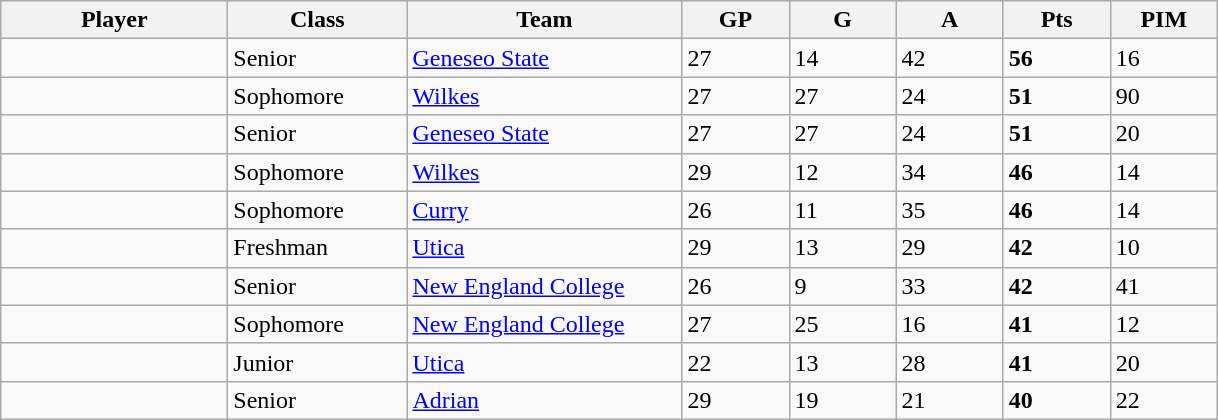<table class="wikitable sortable">
<tr>
<th style="width: 9em;">Player</th>
<th style="width: 7em;">Class</th>
<th style="width: 11em;">Team</th>
<th style="width: 4em;">GP</th>
<th style="width: 4em;">G</th>
<th style="width: 4em;">A</th>
<th style="width: 4em;">Pts</th>
<th style="width: 4em;">PIM</th>
</tr>
<tr>
<td></td>
<td>Senior</td>
<td><a href='#'>Geneseo State</a></td>
<td>27</td>
<td>14</td>
<td>42</td>
<td><strong>56</strong></td>
<td>16</td>
</tr>
<tr>
<td></td>
<td>Sophomore</td>
<td><a href='#'>Wilkes</a></td>
<td>27</td>
<td>27</td>
<td>24</td>
<td><strong>51</strong></td>
<td>90</td>
</tr>
<tr>
<td></td>
<td>Senior</td>
<td><a href='#'>Geneseo State</a></td>
<td>27</td>
<td>27</td>
<td>24</td>
<td><strong>51</strong></td>
<td>20</td>
</tr>
<tr>
<td></td>
<td>Sophomore</td>
<td><a href='#'>Wilkes</a></td>
<td>29</td>
<td>12</td>
<td>34</td>
<td><strong>46</strong></td>
<td>14</td>
</tr>
<tr>
<td></td>
<td>Sophomore</td>
<td><a href='#'>Curry</a></td>
<td>26</td>
<td>11</td>
<td>35</td>
<td><strong>46</strong></td>
<td>14</td>
</tr>
<tr>
<td></td>
<td>Freshman</td>
<td><a href='#'>Utica</a></td>
<td>29</td>
<td>13</td>
<td>29</td>
<td><strong>42</strong></td>
<td>10</td>
</tr>
<tr>
<td></td>
<td>Senior</td>
<td><a href='#'>New England College</a></td>
<td>26</td>
<td>9</td>
<td>33</td>
<td><strong>42</strong></td>
<td>41</td>
</tr>
<tr>
<td></td>
<td>Sophomore</td>
<td><a href='#'>New England College</a></td>
<td>27</td>
<td>25</td>
<td>16</td>
<td><strong>41</strong></td>
<td>12</td>
</tr>
<tr>
<td></td>
<td>Junior</td>
<td><a href='#'>Utica</a></td>
<td>22</td>
<td>13</td>
<td>28</td>
<td><strong>41</strong></td>
<td>20</td>
</tr>
<tr>
<td></td>
<td>Senior</td>
<td><a href='#'>Adrian</a></td>
<td>29</td>
<td>19</td>
<td>21</td>
<td><strong>40</strong></td>
<td>22</td>
</tr>
</table>
